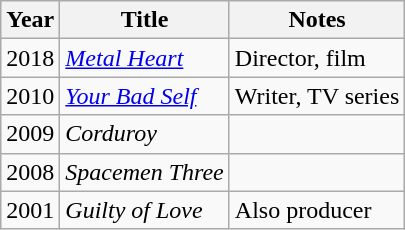<table class="wikitable sortable">
<tr>
<th>Year</th>
<th>Title</th>
<th class="unsortable">Notes</th>
</tr>
<tr>
<td>2018</td>
<td><em><a href='#'>Metal Heart</a></em></td>
<td>Director, film</td>
</tr>
<tr>
<td>2010</td>
<td><em><a href='#'>Your Bad Self</a></em></td>
<td>Writer, TV series</td>
</tr>
<tr>
<td>2009</td>
<td><em>Corduroy</em></td>
<td></td>
</tr>
<tr>
<td>2008</td>
<td><em>Spacemen Three</em></td>
<td></td>
</tr>
<tr>
<td>2001</td>
<td><em>Guilty of Love</em></td>
<td>Also producer</td>
</tr>
</table>
